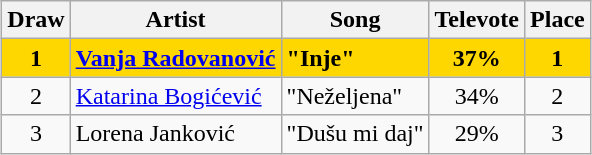<table class="sortable wikitable plainrowheaders" style="margin: 1em auto 1em auto; text-align:center;">
<tr>
<th>Draw</th>
<th>Artist</th>
<th>Song</th>
<th>Televote</th>
<th>Place</th>
</tr>
<tr style="font-weight:bold; background:gold;">
<td scope="row" style="text-align:center;">1</td>
<td align="left"><a href='#'>Vanja Radovanović</a></td>
<td align="left">"Inje"</td>
<td>37%</td>
<td>1</td>
</tr>
<tr>
<td scope="row" style="text-align:center;">2</td>
<td align="left"><a href='#'>Katarina Bogićević</a></td>
<td align="left">"Neželjena"</td>
<td>34%</td>
<td>2</td>
</tr>
<tr>
<td scope="row" style="text-align:center;">3</td>
<td align="left">Lorena Janković</td>
<td align="left">"Dušu mi daj"</td>
<td>29%</td>
<td>3</td>
</tr>
</table>
